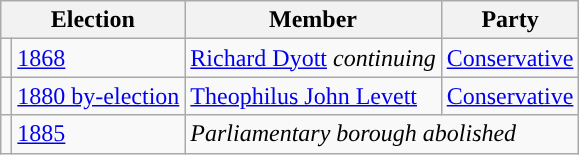<table class="wikitable">
<tr>
<th colspan="2">Election</th>
<th>Member</th>
<th>Party</th>
</tr>
<tr>
<td style="color:inherit;background-color: "></td>
<td><a href='#'>1868</a></td>
<td><a href='#'>Richard Dyott</a> <em>continuing</em></td>
<td><a href='#'>Conservative</a></td>
</tr>
<tr>
<td style="color:inherit;background-color: "></td>
<td><a href='#'>1880 by-election</a></td>
<td><a href='#'>Theophilus John Levett</a></td>
<td><a href='#'>Conservative</a></td>
</tr>
<tr>
<td></td>
<td><a href='#'>1885</a></td>
<td colspan="2"><em>Parliamentary borough abolished</em></td>
</tr>
</table>
